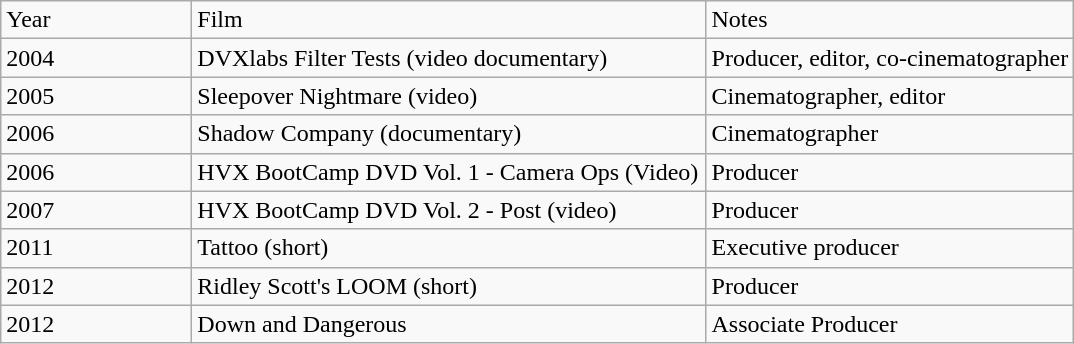<table class="wikitable">
<tr>
<td>Year</td>
<td>Film</td>
<td>Notes</td>
</tr>
<tr>
<td>2004</td>
<td>DVXlabs Filter Tests (video documentary)</td>
<td>Producer, editor, co-cinematographer</td>
</tr>
<tr>
<td>2005</td>
<td>Sleepover Nightmare (video)</td>
<td>Cinematographer, editor</td>
</tr>
<tr>
<td>2006      </td>
<td>Shadow Company (documentary)</td>
<td>Cinematographer</td>
</tr>
<tr>
<td>2006                      </td>
<td>HVX BootCamp DVD Vol. 1 - Camera Ops (Video)</td>
<td>Producer</td>
</tr>
<tr>
<td>2007      </td>
<td>HVX BootCamp DVD Vol. 2 - Post (video)              </td>
<td>Producer</td>
</tr>
<tr>
<td>2011                      </td>
<td>Tattoo (short)</td>
<td>Executive producer</td>
</tr>
<tr>
<td>2012      </td>
<td>Ridley Scott's LOOM (short)    </td>
<td>Producer</td>
</tr>
<tr>
<td>2012      </td>
<td>Down and Dangerous</td>
<td>Associate Producer</td>
</tr>
</table>
